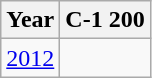<table class="wikitable" style="text-align:center;">
<tr>
<th>Year</th>
<th>C-1 200</th>
</tr>
<tr>
<td><a href='#'>2012</a></td>
<td></td>
</tr>
</table>
